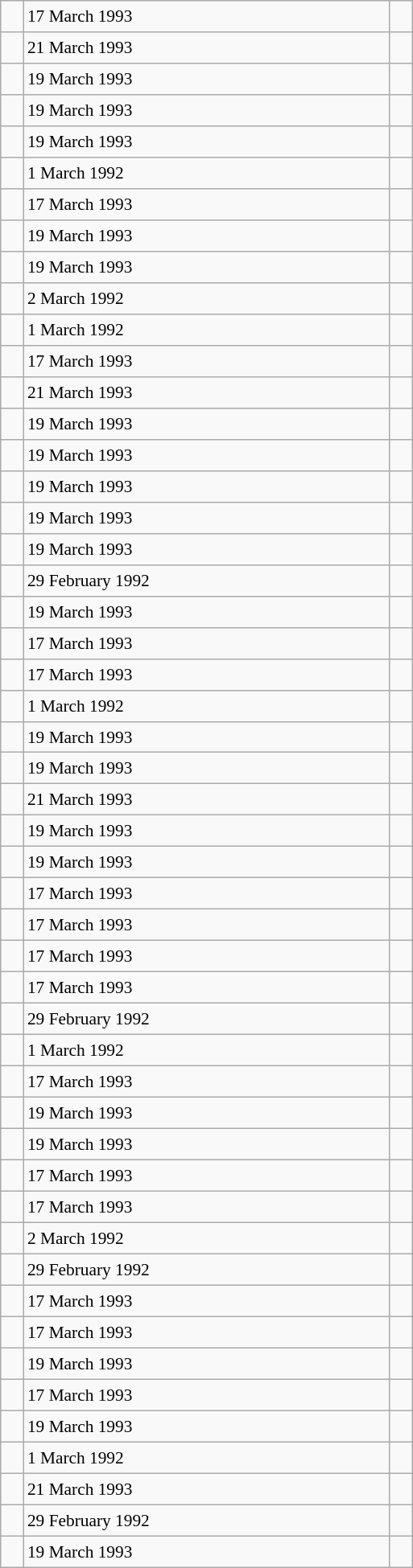<table class="wikitable" style="font-size: 89%; float: left; width: 24em; margin-right: 1em;height: 1300px;">
<tr>
<td></td>
<td>17 March 1993</td>
<td></td>
</tr>
<tr>
<td></td>
<td>21 March 1993</td>
<td></td>
</tr>
<tr>
<td></td>
<td>19 March 1993</td>
<td></td>
</tr>
<tr>
<td></td>
<td>19 March 1993</td>
<td></td>
</tr>
<tr>
<td></td>
<td>19 March 1993</td>
<td></td>
</tr>
<tr>
<td></td>
<td>1 March 1992</td>
<td></td>
</tr>
<tr>
<td></td>
<td>17 March 1993</td>
<td></td>
</tr>
<tr>
<td></td>
<td>19 March 1993</td>
<td></td>
</tr>
<tr>
<td></td>
<td>19 March 1993</td>
<td></td>
</tr>
<tr>
<td></td>
<td>2 March 1992</td>
<td></td>
</tr>
<tr>
<td></td>
<td>1 March 1992</td>
<td></td>
</tr>
<tr>
<td></td>
<td>17 March 1993</td>
<td></td>
</tr>
<tr>
<td></td>
<td>21 March 1993</td>
<td></td>
</tr>
<tr>
<td></td>
<td>19 March 1993</td>
<td></td>
</tr>
<tr>
<td></td>
<td>19 March 1993</td>
<td></td>
</tr>
<tr>
<td></td>
<td>19 March 1993</td>
<td></td>
</tr>
<tr>
<td></td>
<td>19 March 1993</td>
<td></td>
</tr>
<tr>
<td></td>
<td>19 March 1993</td>
<td></td>
</tr>
<tr>
<td></td>
<td>29 February 1992</td>
<td></td>
</tr>
<tr>
<td></td>
<td>19 March 1993</td>
<td></td>
</tr>
<tr>
<td></td>
<td>17 March 1993</td>
<td></td>
</tr>
<tr>
<td></td>
<td>17 March 1993</td>
<td></td>
</tr>
<tr>
<td></td>
<td>1 March 1992</td>
<td></td>
</tr>
<tr>
<td></td>
<td>19 March 1993</td>
<td></td>
</tr>
<tr>
<td></td>
<td>19 March 1993</td>
<td></td>
</tr>
<tr>
<td></td>
<td>21 March 1993</td>
<td></td>
</tr>
<tr>
<td></td>
<td>19 March 1993</td>
<td></td>
</tr>
<tr>
<td></td>
<td>19 March 1993</td>
<td></td>
</tr>
<tr>
<td></td>
<td>17 March 1993</td>
<td></td>
</tr>
<tr>
<td></td>
<td>17 March 1993</td>
<td></td>
</tr>
<tr>
<td></td>
<td>17 March 1993</td>
<td></td>
</tr>
<tr>
<td></td>
<td>17 March 1993</td>
<td></td>
</tr>
<tr>
<td></td>
<td>29 February 1992</td>
<td></td>
</tr>
<tr>
<td></td>
<td>1 March 1992</td>
<td></td>
</tr>
<tr>
<td></td>
<td>17 March 1993</td>
<td></td>
</tr>
<tr>
<td></td>
<td>19 March 1993</td>
<td></td>
</tr>
<tr>
<td></td>
<td>19 March 1993</td>
<td></td>
</tr>
<tr>
<td></td>
<td>17 March 1993</td>
<td></td>
</tr>
<tr>
<td></td>
<td>17 March 1993</td>
<td></td>
</tr>
<tr>
<td></td>
<td>2 March 1992</td>
<td></td>
</tr>
<tr>
<td></td>
<td>29 February 1992</td>
<td></td>
</tr>
<tr>
<td></td>
<td>17 March 1993</td>
<td></td>
</tr>
<tr>
<td></td>
<td>17 March 1993</td>
<td></td>
</tr>
<tr>
<td></td>
<td>19 March 1993</td>
<td></td>
</tr>
<tr>
<td></td>
<td>17 March 1993</td>
<td></td>
</tr>
<tr>
<td></td>
<td>19 March 1993</td>
<td></td>
</tr>
<tr>
<td></td>
<td>1 March 1992</td>
<td></td>
</tr>
<tr>
<td></td>
<td>21 March 1993</td>
<td></td>
</tr>
<tr>
<td></td>
<td>29 February 1992</td>
<td></td>
</tr>
<tr>
<td></td>
<td>19 March 1993</td>
<td></td>
</tr>
</table>
